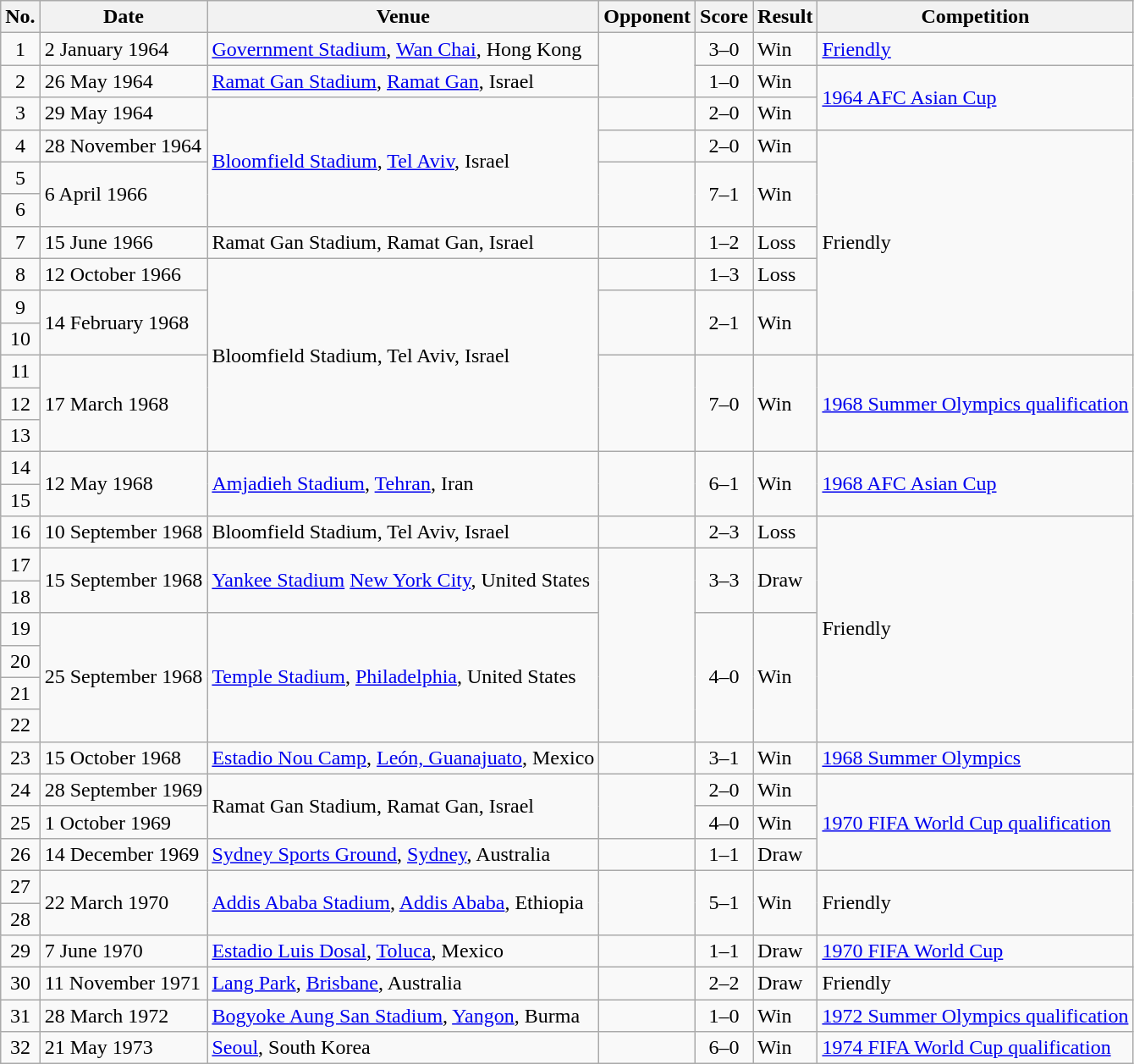<table class="wikitable sortable">
<tr>
<th scope="col">No.</th>
<th scope="col">Date</th>
<th scope="col">Venue</th>
<th scope="col">Opponent</th>
<th scope="col">Score</th>
<th scope="col">Result</th>
<th scope="col">Competition</th>
</tr>
<tr>
<td align="center">1</td>
<td>2 January 1964</td>
<td><a href='#'>Government Stadium</a>, <a href='#'>Wan Chai</a>, Hong Kong</td>
<td rowspan="2"></td>
<td align="center">3–0</td>
<td>Win</td>
<td><a href='#'>Friendly</a></td>
</tr>
<tr>
<td align="center">2</td>
<td>26 May 1964</td>
<td><a href='#'>Ramat Gan Stadium</a>, <a href='#'>Ramat Gan</a>, Israel</td>
<td align="center">1–0</td>
<td>Win</td>
<td rowspan="2"><a href='#'>1964 AFC Asian Cup</a></td>
</tr>
<tr>
<td align="center">3</td>
<td>29 May 1964</td>
<td rowspan="4"><a href='#'>Bloomfield Stadium</a>, <a href='#'>Tel Aviv</a>, Israel</td>
<td></td>
<td align="center">2–0</td>
<td>Win</td>
</tr>
<tr>
<td align="center">4</td>
<td>28 November 1964</td>
<td></td>
<td align="center">2–0</td>
<td>Win</td>
<td rowspan="7">Friendly</td>
</tr>
<tr>
<td align="center">5</td>
<td rowspan="2">6 April 1966</td>
<td rowspan="2"></td>
<td rowspan="2" align="center">7–1</td>
<td rowspan="2">Win</td>
</tr>
<tr>
<td align="center">6</td>
</tr>
<tr>
<td align="center">7</td>
<td>15 June 1966</td>
<td>Ramat Gan Stadium, Ramat Gan, Israel</td>
<td></td>
<td align="center">1–2</td>
<td>Loss</td>
</tr>
<tr>
<td align="center">8</td>
<td>12 October 1966</td>
<td rowspan="6">Bloomfield Stadium, Tel Aviv, Israel</td>
<td></td>
<td align="center">1–3</td>
<td>Loss</td>
</tr>
<tr>
<td align="center">9</td>
<td rowspan="2">14 February 1968</td>
<td rowspan="2"></td>
<td rowspan="2" align="center">2–1</td>
<td rowspan="2">Win</td>
</tr>
<tr>
<td align="center">10</td>
</tr>
<tr>
<td align="center">11</td>
<td rowspan="3">17 March 1968</td>
<td rowspan="3"></td>
<td rowspan="3" align="center">7–0</td>
<td rowspan="3">Win</td>
<td rowspan="3"><a href='#'>1968 Summer Olympics qualification</a></td>
</tr>
<tr>
<td align="center">12</td>
</tr>
<tr>
<td align="center">13</td>
</tr>
<tr>
<td align="center">14</td>
<td rowspan="2">12 May 1968</td>
<td rowspan="2"><a href='#'>Amjadieh Stadium</a>, <a href='#'>Tehran</a>, Iran</td>
<td rowspan="2"></td>
<td rowspan="2" align="center">6–1</td>
<td rowspan="2">Win</td>
<td rowspan="2"><a href='#'>1968 AFC Asian Cup</a></td>
</tr>
<tr>
<td align="center">15</td>
</tr>
<tr>
<td align="center">16</td>
<td>10 September 1968</td>
<td>Bloomfield Stadium, Tel Aviv, Israel</td>
<td></td>
<td align="center">2–3</td>
<td>Loss</td>
<td rowspan="7">Friendly</td>
</tr>
<tr>
<td align="center">17</td>
<td rowspan="2">15 September 1968</td>
<td rowspan="2"><a href='#'>Yankee Stadium</a> <a href='#'>New York City</a>, United States</td>
<td rowspan="6"></td>
<td rowspan="2" align="center">3–3</td>
<td rowspan="2">Draw</td>
</tr>
<tr>
<td align="center">18</td>
</tr>
<tr>
<td align="center">19</td>
<td rowspan="4">25 September 1968</td>
<td rowspan="4"><a href='#'>Temple Stadium</a>, <a href='#'>Philadelphia</a>, United States</td>
<td rowspan="4" align="center">4–0</td>
<td rowspan="4">Win</td>
</tr>
<tr>
<td align="center">20</td>
</tr>
<tr>
<td align="center">21</td>
</tr>
<tr>
<td align="center">22</td>
</tr>
<tr>
<td align="center">23</td>
<td>15 October 1968</td>
<td><a href='#'>Estadio Nou Camp</a>, <a href='#'>León, Guanajuato</a>, Mexico</td>
<td></td>
<td align="center">3–1</td>
<td>Win</td>
<td><a href='#'>1968 Summer Olympics</a></td>
</tr>
<tr>
<td align="center">24</td>
<td>28 September 1969</td>
<td rowspan="2">Ramat Gan Stadium, Ramat Gan, Israel</td>
<td rowspan="2"></td>
<td align="center">2–0</td>
<td>Win</td>
<td rowspan="3"><a href='#'>1970 FIFA World Cup qualification</a></td>
</tr>
<tr>
<td align="center">25</td>
<td>1 October 1969</td>
<td align="center">4–0</td>
<td>Win</td>
</tr>
<tr>
<td align="center">26</td>
<td>14 December 1969</td>
<td><a href='#'>Sydney Sports Ground</a>, <a href='#'>Sydney</a>, Australia</td>
<td></td>
<td align="center">1–1</td>
<td>Draw</td>
</tr>
<tr>
<td align="center">27</td>
<td rowspan="2">22 March 1970</td>
<td rowspan="2"><a href='#'>Addis Ababa Stadium</a>, <a href='#'>Addis Ababa</a>, Ethiopia</td>
<td rowspan="2"></td>
<td rowspan="2" align="center">5–1</td>
<td rowspan="2">Win</td>
<td rowspan="2">Friendly</td>
</tr>
<tr>
<td align="center">28</td>
</tr>
<tr>
<td align="center">29</td>
<td>7 June 1970</td>
<td><a href='#'>Estadio Luis Dosal</a>, <a href='#'>Toluca</a>, Mexico</td>
<td></td>
<td align="center">1–1</td>
<td>Draw</td>
<td><a href='#'>1970 FIFA World Cup</a></td>
</tr>
<tr>
<td align="center">30</td>
<td>11 November 1971</td>
<td><a href='#'>Lang Park</a>, <a href='#'>Brisbane</a>, Australia</td>
<td></td>
<td align="center">2–2</td>
<td>Draw</td>
<td>Friendly</td>
</tr>
<tr>
<td align="center">31</td>
<td>28 March 1972</td>
<td><a href='#'>Bogyoke Aung San Stadium</a>, <a href='#'>Yangon</a>, Burma</td>
<td></td>
<td align="center">1–0</td>
<td>Win</td>
<td><a href='#'>1972 Summer Olympics qualification</a></td>
</tr>
<tr>
<td align="center">32</td>
<td>21 May 1973</td>
<td rowspan="2"><a href='#'>Seoul</a>, South Korea</td>
<td></td>
<td align="center">6–0</td>
<td>Win</td>
<td rowspan="2"><a href='#'>1974 FIFA World Cup qualification</a></td>
</tr>
</table>
